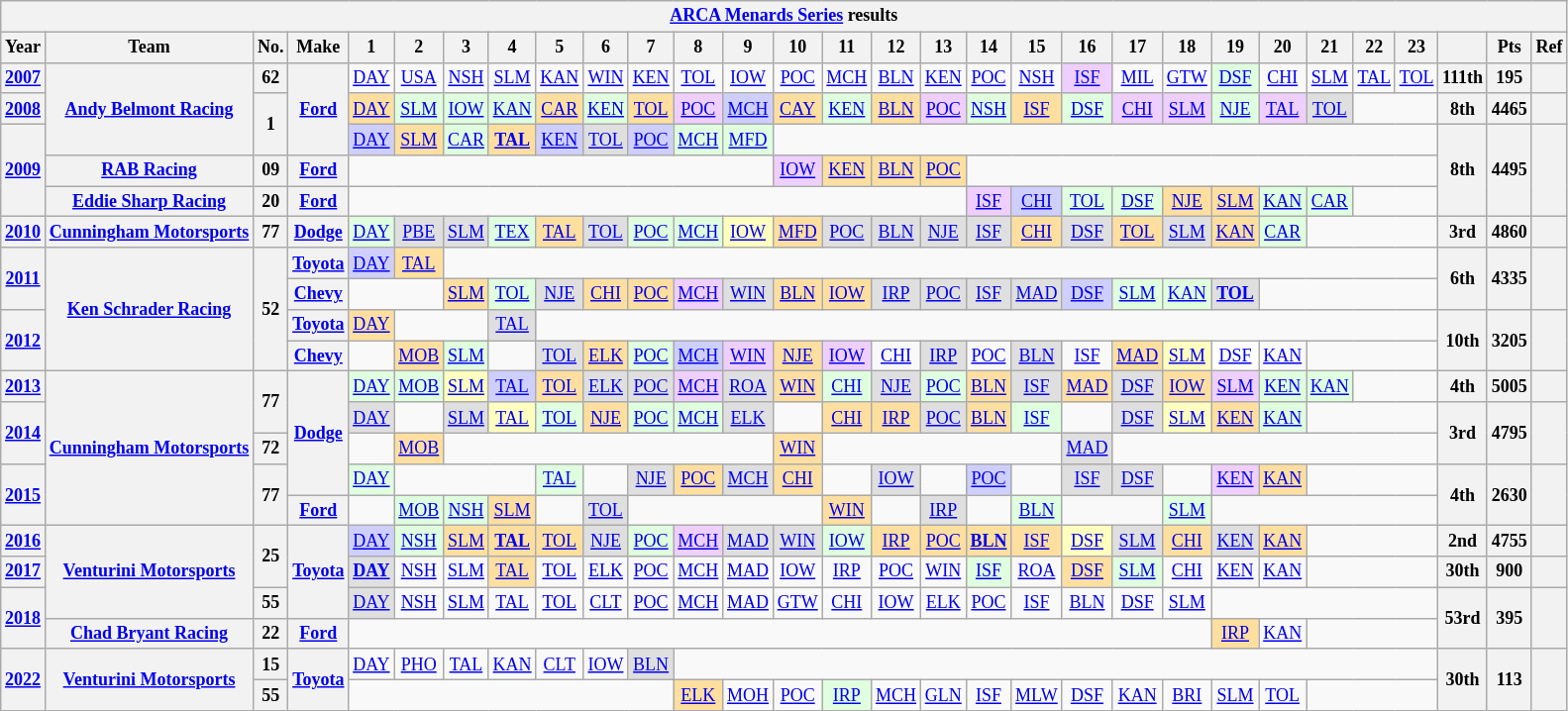<table class="wikitable" style="text-align:center; font-size:75%">
<tr>
<th colspan=30><a href='#'>ARCA Menards Series</a> results</th>
</tr>
<tr>
<th>Year</th>
<th>Team</th>
<th>No.</th>
<th>Make</th>
<th>1</th>
<th>2</th>
<th>3</th>
<th>4</th>
<th>5</th>
<th>6</th>
<th>7</th>
<th>8</th>
<th>9</th>
<th>10</th>
<th>11</th>
<th>12</th>
<th>13</th>
<th>14</th>
<th>15</th>
<th>16</th>
<th>17</th>
<th>18</th>
<th>19</th>
<th>20</th>
<th>21</th>
<th>22</th>
<th>23</th>
<th></th>
<th>Pts</th>
<th>Ref</th>
</tr>
<tr>
<th><a href='#'>2007</a></th>
<th rowspan=3><a href='#'>Andy Belmont Racing</a></th>
<th>62</th>
<th rowspan=3><a href='#'>Ford</a></th>
<td><a href='#'>DAY</a></td>
<td><a href='#'>USA</a></td>
<td><a href='#'>NSH</a></td>
<td><a href='#'>SLM</a></td>
<td><a href='#'>KAN</a></td>
<td><a href='#'>WIN</a></td>
<td><a href='#'>KEN</a></td>
<td><a href='#'>TOL</a></td>
<td><a href='#'>IOW</a></td>
<td><a href='#'>POC</a></td>
<td><a href='#'>MCH</a></td>
<td><a href='#'>BLN</a></td>
<td><a href='#'>KEN</a></td>
<td><a href='#'>POC</a></td>
<td><a href='#'>NSH</a></td>
<td style="background:#EFCFFF;"><a href='#'>ISF</a><br></td>
<td><a href='#'>MIL</a></td>
<td><a href='#'>GTW</a></td>
<td style="background:#DFFFDF;"><a href='#'>DSF</a><br></td>
<td><a href='#'>CHI</a></td>
<td><a href='#'>SLM</a></td>
<td><a href='#'>TAL</a></td>
<td><a href='#'>TOL</a></td>
<th>111th</th>
<th>195</th>
<th></th>
</tr>
<tr>
<th><a href='#'>2008</a></th>
<th rowspan=2>1</th>
<td style="background:#FFDF9F;"><a href='#'>DAY</a><br></td>
<td style="background:#DFFFDF;"><a href='#'>SLM</a><br></td>
<td style="background:#DFFFDF;"><a href='#'>IOW</a><br></td>
<td style="background:#DFFFDF;"><a href='#'>KAN</a><br></td>
<td style="background:#FFDF9F;"><a href='#'>CAR</a><br></td>
<td style="background:#DFFFDF;"><a href='#'>KEN</a><br></td>
<td style="background:#FFDF9F;"><a href='#'>TOL</a><br></td>
<td style="background:#EFCFFF;"><a href='#'>POC</a><br></td>
<td style="background:#CFCFFF;"><a href='#'>MCH</a><br></td>
<td style="background:#FFDF9F;"><a href='#'>CAY</a><br></td>
<td style="background:#DFFFDF;"><a href='#'>KEN</a><br></td>
<td style="background:#FFDF9F;"><a href='#'>BLN</a><br></td>
<td style="background:#EFCFFF;"><a href='#'>POC</a><br></td>
<td style="background:#DFFFDF;"><a href='#'>NSH</a><br></td>
<td style="background:#FFDF9F;"><a href='#'>ISF</a><br></td>
<td style="background:#DFFFDF;"><a href='#'>DSF</a><br></td>
<td style="background:#EFCFFF;"><a href='#'>CHI</a><br></td>
<td style="background:#EFCFFF;"><a href='#'>SLM</a><br></td>
<td style="background:#DFFFDF;"><a href='#'>NJE</a><br></td>
<td style="background:#EFCFFF;"><a href='#'>TAL</a><br></td>
<td style="background:#DFDFDF;"><a href='#'>TOL</a><br></td>
<td colspan=2></td>
<th>8th</th>
<th>4465</th>
<th></th>
</tr>
<tr>
<th rowspan=3><a href='#'>2009</a></th>
<td style="background:#CFCFFF;"><a href='#'>DAY</a><br></td>
<td style="background:#FFDF9F;"><a href='#'>SLM</a><br></td>
<td style="background:#DFFFDF;"><a href='#'>CAR</a><br></td>
<td style="background:#FFDF9F;"><strong><a href='#'>TAL</a></strong><br></td>
<td style="background:#CFCFFF;"><a href='#'>KEN</a><br></td>
<td style="background:#DFDFDF;"><a href='#'>TOL</a><br></td>
<td style="background:#CFCFFF;"><a href='#'>POC</a><br></td>
<td style="background:#DFFFDF;"><a href='#'>MCH</a><br></td>
<td style="background:#DFFFDF;"><a href='#'>MFD</a><br></td>
<td colspan=14></td>
<th rowspan=3>8th</th>
<th rowspan=3>4495</th>
<th rowspan=3></th>
</tr>
<tr>
<th><a href='#'>RAB Racing</a></th>
<th>09</th>
<th><a href='#'>Ford</a></th>
<td colspan=9></td>
<td style="background:#EFCFFF;"><a href='#'>IOW</a><br></td>
<td style="background:#FFDF9F;"><a href='#'>KEN</a><br></td>
<td style="background:#FFDF9F;"><a href='#'>BLN</a><br></td>
<td style="background:#FFDF9F;"><a href='#'>POC</a><br></td>
<td colspan=10></td>
</tr>
<tr>
<th><a href='#'>Eddie Sharp Racing</a></th>
<th>20</th>
<th><a href='#'>Ford</a></th>
<td colspan=13></td>
<td style="background:#EFCFFF;"><a href='#'>ISF</a><br></td>
<td style="background:#CFCFFF;"><a href='#'>CHI</a><br></td>
<td style="background:#DFFFDF;"><a href='#'>TOL</a><br></td>
<td style="background:#DFFFDF;"><a href='#'>DSF</a><br></td>
<td style="background:#FFDF9F;"><a href='#'>NJE</a><br></td>
<td style="background:#FFDF9F;"><a href='#'>SLM</a><br></td>
<td style="background:#DFFFDF;"><a href='#'>KAN</a><br></td>
<td style="background:#DFFFDF;"><a href='#'>CAR</a><br></td>
<td colspan=2></td>
</tr>
<tr>
<th><a href='#'>2010</a></th>
<th><a href='#'>Cunningham Motorsports</a></th>
<th>77</th>
<th><a href='#'>Dodge</a></th>
<td style="background:#DFFFDF;"><a href='#'>DAY</a><br></td>
<td style="background:#DFDFDF;"><a href='#'>PBE</a><br></td>
<td style="background:#DFDFDF;"><a href='#'>SLM</a><br></td>
<td style="background:#DFFFDF;"><a href='#'>TEX</a><br></td>
<td style="background:#FFDF9F;"><a href='#'>TAL</a><br></td>
<td style="background:#DFDFDF;"><a href='#'>TOL</a><br></td>
<td style="background:#DFFFDF;"><a href='#'>POC</a><br></td>
<td style="background:#DFFFDF;"><a href='#'>MCH</a><br></td>
<td style="background:#FFFFBF;"><a href='#'>IOW</a><br></td>
<td style="background:#FFDF9F;"><a href='#'>MFD</a><br></td>
<td style="background:#DFDFDF;"><a href='#'>POC</a><br></td>
<td style="background:#DFDFDF;"><a href='#'>BLN</a><br></td>
<td style="background:#DFDFDF;"><a href='#'>NJE</a><br></td>
<td style="background:#DFDFDF;"><a href='#'>ISF</a><br></td>
<td style="background:#FFDF9F;"><a href='#'>CHI</a><br></td>
<td style="background:#DFDFDF;"><a href='#'>DSF</a><br></td>
<td style="background:#FFDF9F;"><a href='#'>TOL</a><br></td>
<td style="background:#DFDFDF;"><a href='#'>SLM</a><br></td>
<td style="background:#FFDF9F;"><a href='#'>KAN</a><br></td>
<td style="background:#DFFFDF;"><a href='#'>CAR</a><br></td>
<td colspan=3></td>
<th>3rd</th>
<th>4860</th>
<th></th>
</tr>
<tr>
<th rowspan=2><a href='#'>2011</a></th>
<th rowspan=4><a href='#'>Ken Schrader Racing</a></th>
<th rowspan=4>52</th>
<th><a href='#'>Toyota</a></th>
<td style="background:#CFCFFF;"><a href='#'>DAY</a><br></td>
<td style="background:#FFDF9F;"><a href='#'>TAL</a><br></td>
<td colspan=21></td>
<th rowspan=2>6th</th>
<th rowspan=2>4335</th>
<th rowspan=2></th>
</tr>
<tr>
<th><a href='#'>Chevy</a></th>
<td colspan=2></td>
<td style="background:#FFDF9F;"><a href='#'>SLM</a><br></td>
<td style="background:#DFFFDF;"><a href='#'>TOL</a><br></td>
<td style="background:#DFDFDF;"><a href='#'>NJE</a><br></td>
<td style="background:#FFDF9F;"><a href='#'>CHI</a><br></td>
<td style="background:#FFDF9F;"><a href='#'>POC</a><br></td>
<td style="background:#EFCFFF;"><a href='#'>MCH</a><br></td>
<td style="background:#DFDFDF;"><a href='#'>WIN</a><br></td>
<td style="background:#FFDF9F;"><a href='#'>BLN</a><br></td>
<td style="background:#FFDF9F;"><a href='#'>IOW</a><br></td>
<td style="background:#DFDFDF;"><a href='#'>IRP</a><br></td>
<td style="background:#DFDFDF;"><a href='#'>POC</a><br></td>
<td style="background:#DFDFDF;"><a href='#'>ISF</a><br></td>
<td style="background:#DFDFDF;"><a href='#'>MAD</a><br></td>
<td style="background:#CFCFFF;"><a href='#'>DSF</a><br></td>
<td style="background:#DFFFDF;"><a href='#'>SLM</a><br></td>
<td style="background:#DFFFDF;"><a href='#'>KAN</a><br></td>
<td style="background:#DFDFDF;"><strong><a href='#'>TOL</a></strong><br></td>
<td colspan=4></td>
</tr>
<tr>
<th rowspan=2><a href='#'>2012</a></th>
<th><a href='#'>Toyota</a></th>
<td style="background:#FFDF9F;"><a href='#'>DAY</a><br></td>
<td colspan=2></td>
<td style="background:#DFDFDF;"><a href='#'>TAL</a><br></td>
<td colspan=19></td>
<th rowspan=2>10th</th>
<th rowspan=2>3205</th>
<th rowspan=2></th>
</tr>
<tr>
<th><a href='#'>Chevy</a></th>
<td></td>
<td style="background:#FFDF9F;"><a href='#'>MOB</a><br></td>
<td style="background:#DFFFDF;"><a href='#'>SLM</a><br></td>
<td></td>
<td style="background:#DFDFDF;"><a href='#'>TOL</a><br></td>
<td style="background:#FFDF9F;"><a href='#'>ELK</a><br></td>
<td style="background:#DFFFDF;"><a href='#'>POC</a><br></td>
<td style="background:#CFCFFF;"><a href='#'>MCH</a><br></td>
<td style="background:#EFCFFF;"><a href='#'>WIN</a><br></td>
<td style="background:#FFDF9F;"><a href='#'>NJE</a><br></td>
<td style="background:#EFCFFF;"><a href='#'>IOW</a><br></td>
<td><a href='#'>CHI</a></td>
<td style="background:#DFDFDF;"><a href='#'>IRP</a><br></td>
<td><a href='#'>POC</a></td>
<td style="background:#DFDFDF;"><a href='#'>BLN</a><br></td>
<td><a href='#'>ISF</a></td>
<td style="background:#FFDF9F;"><a href='#'>MAD</a><br></td>
<td style="background:#FFFFBF;"><a href='#'>SLM</a><br></td>
<td style="background:#FFFFFF;"><a href='#'>DSF</a><br></td>
<td><a href='#'>KAN</a></td>
<td colspan=3></td>
</tr>
<tr>
<th><a href='#'>2013</a></th>
<th rowspan=5><a href='#'>Cunningham Motorsports</a></th>
<th rowspan=2>77</th>
<th rowspan=4><a href='#'>Dodge</a></th>
<td style="background:#DFFFDF;"><a href='#'>DAY</a><br></td>
<td style="background:#DFFFDF;"><a href='#'>MOB</a><br></td>
<td style="background:#FFFFBF;"><a href='#'>SLM</a><br></td>
<td style="background:#CFCFFF;"><a href='#'>TAL</a><br></td>
<td style="background:#FFDF9F;"><a href='#'>TOL</a><br></td>
<td style="background:#DFDFDF;"><a href='#'>ELK</a><br></td>
<td style="background:#DFDFDF;"><a href='#'>POC</a><br></td>
<td style="background:#EFCFFF;"><a href='#'>MCH</a><br></td>
<td style="background:#DFDFDF;"><a href='#'>ROA</a><br></td>
<td style="background:#FFDF9F;"><a href='#'>WIN</a><br></td>
<td style="background:#DFFFDF;"><a href='#'>CHI</a><br></td>
<td style="background:#DFDFDF;"><a href='#'>NJE</a><br></td>
<td style="background:#DFFFDF;"><a href='#'>POC</a><br></td>
<td style="background:#FFDF9F;"><a href='#'>BLN</a><br></td>
<td style="background:#DFDFDF;"><a href='#'>ISF</a><br></td>
<td style="background:#FFDF9F;"><a href='#'>MAD</a><br></td>
<td style="background:#DFDFDF;"><a href='#'>DSF</a><br></td>
<td style="background:#FFDF9F;"><a href='#'>IOW</a><br></td>
<td style="background:#EFCFFF;"><a href='#'>SLM</a><br></td>
<td style="background:#DFFFDF;"><a href='#'>KEN</a><br></td>
<td style="background:#DFFFDF;"><a href='#'>KAN</a><br></td>
<td colspan=2></td>
<th>4th</th>
<th>5005</th>
<th></th>
</tr>
<tr>
<th rowspan=2><a href='#'>2014</a></th>
<td style="background:#DFDFDF;"><a href='#'>DAY</a><br></td>
<td></td>
<td style="background:#DFDFDF;"><a href='#'>SLM</a><br></td>
<td style="background:#FFFFBF;"><a href='#'>TAL</a><br></td>
<td style="background:#DFFFDF;"><a href='#'>TOL</a><br></td>
<td style="background:#FFDF9F;"><a href='#'>NJE</a><br></td>
<td style="background:#DFFFDF;"><a href='#'>POC</a><br></td>
<td style="background:#DFFFDF;"><a href='#'>MCH</a><br></td>
<td style="background:#DFDFDF;"><a href='#'>ELK</a><br></td>
<td></td>
<td style="background:#FFDF9F;"><a href='#'>CHI</a><br></td>
<td style="background:#FFDF9F;"><a href='#'>IRP</a><br></td>
<td style="background:#DFDFDF;"><a href='#'>POC</a><br></td>
<td style="background:#FFDF9F;"><a href='#'>BLN</a><br></td>
<td style="background:#DFFFDF;"><a href='#'>ISF</a><br></td>
<td></td>
<td style="background:#DFDFDF;"><a href='#'>DSF</a><br></td>
<td style="background:#FFFFBF;"><a href='#'>SLM</a><br></td>
<td style="background:#FFDF9F;"><a href='#'>KEN</a><br></td>
<td style="background:#DFFFDF;"><a href='#'>KAN</a><br></td>
<td colspan=3></td>
<th rowspan=2>3rd</th>
<th rowspan=2>4795</th>
<th rowspan=2></th>
</tr>
<tr>
<th>72</th>
<td></td>
<td style="background:#FFDF9F;"><a href='#'>MOB</a><br></td>
<td colspan=7></td>
<td style="background:#FFDF9F;"><a href='#'>WIN</a><br></td>
<td colspan=5></td>
<td style="background:#DFDFDF;"><a href='#'>MAD</a><br></td>
<td colspan=7></td>
</tr>
<tr>
<th rowspan=2><a href='#'>2015</a></th>
<th rowspan=2>77</th>
<td style="background:#DFFFDF;"><a href='#'>DAY</a><br></td>
<td colspan=3></td>
<td style="background:#DFFFDF;"><a href='#'>TAL</a><br></td>
<td></td>
<td style="background:#DFDFDF;"><a href='#'>NJE</a><br></td>
<td style="background:#FFDF9F;"><a href='#'>POC</a><br></td>
<td style="background:#DFDFDF;"><a href='#'>MCH</a><br></td>
<td style="background:#FFDF9F;"><a href='#'>CHI</a><br></td>
<td></td>
<td style="background:#DFDFDF;"><a href='#'>IOW</a><br></td>
<td></td>
<td style="background:#CFCFFF;"><a href='#'>POC</a><br></td>
<td></td>
<td style="background:#DFDFDF;"><a href='#'>ISF</a><br></td>
<td style="background:#DFDFDF;"><a href='#'>DSF</a><br></td>
<td></td>
<td style="background:#EFCFFF;"><a href='#'>KEN</a><br></td>
<td style="background:#FFDF9F;"><a href='#'>KAN</a><br></td>
<td colspan=3></td>
<th rowspan=2>4th</th>
<th rowspan=2>2630</th>
<th rowspan=2></th>
</tr>
<tr>
<th><a href='#'>Ford</a></th>
<td></td>
<td style="background:#DFFFDF;"><a href='#'>MOB</a><br></td>
<td style="background:#DFFFDF;"><a href='#'>NSH</a><br></td>
<td style="background:#FFDF9F;"><a href='#'>SLM</a><br></td>
<td></td>
<td style="background:#DFDFDF;"><a href='#'>TOL</a><br></td>
<td colspan=4></td>
<td style="background:#FFDF9F;"><a href='#'>WIN</a><br></td>
<td></td>
<td style="background:#DFDFDF;"><a href='#'>IRP</a><br></td>
<td></td>
<td style="background:#DFFFDF;"><a href='#'>BLN</a><br></td>
<td colspan=2></td>
<td style="background:#DFFFDF;"><a href='#'>SLM</a><br></td>
<td colspan=5></td>
</tr>
<tr>
<th><a href='#'>2016</a></th>
<th rowspan=3><a href='#'>Venturini Motorsports</a></th>
<th rowspan=2>25</th>
<th rowspan=3><a href='#'>Toyota</a></th>
<td style="background:#CFCFFF;"><a href='#'>DAY</a><br></td>
<td style="background:#DFFFDF;"><a href='#'>NSH</a><br></td>
<td style="background:#FFDF9F;"><a href='#'>SLM</a><br></td>
<td style="background:#FFDF9F;"><strong><a href='#'>TAL</a></strong><br></td>
<td style="background:#FFDF9F;"><a href='#'>TOL</a><br></td>
<td style="background:#DFDFDF;"><a href='#'>NJE</a><br></td>
<td style="background:#DFFFDF;"><a href='#'>POC</a><br></td>
<td style="background:#EFCFFF;"><a href='#'>MCH</a><br></td>
<td style="background:#DFDFDF;"><a href='#'>MAD</a><br></td>
<td style="background:#DFDFDF;"><a href='#'>WIN</a><br></td>
<td style="background:#DFFFDF;"><a href='#'>IOW</a><br></td>
<td style="background:#FFDF9F;"><a href='#'>IRP</a><br></td>
<td style="background:#FFDF9F;"><a href='#'>POC</a><br></td>
<td style="background:#FFDF9F;"><strong><a href='#'>BLN</a></strong><br></td>
<td style="background:#FFDF9F;"><a href='#'>ISF</a><br></td>
<td style="background:#FFFFBF;"><a href='#'>DSF</a><br></td>
<td style="background:#DFDFDF;"><a href='#'>SLM</a><br></td>
<td style="background:#FFDF9F;"><a href='#'>CHI</a><br></td>
<td style="background:#DFDFDF;"><a href='#'>KEN</a><br></td>
<td style="background:#FFDF9F;"><a href='#'>KAN</a><br></td>
<td colspan=3></td>
<th>2nd</th>
<th>4755</th>
<th></th>
</tr>
<tr>
<th><a href='#'>2017</a></th>
<td style="background:#DFDFDF;"><strong><a href='#'>DAY</a></strong><br></td>
<td><a href='#'>NSH</a></td>
<td><a href='#'>SLM</a></td>
<td style="background:#FFDF9F;"><a href='#'>TAL</a><br></td>
<td><a href='#'>TOL</a></td>
<td><a href='#'>ELK</a></td>
<td><a href='#'>POC</a></td>
<td><a href='#'>MCH</a></td>
<td><a href='#'>MAD</a></td>
<td><a href='#'>IOW</a></td>
<td><a href='#'>IRP</a></td>
<td><a href='#'>POC</a></td>
<td><a href='#'>WIN</a></td>
<td style="background:#DFFFDF;"><a href='#'>ISF</a><br></td>
<td><a href='#'>ROA</a></td>
<td style="background:#FFDF9F;"><a href='#'>DSF</a><br></td>
<td style="background:#DFFFDF;"><a href='#'>SLM</a><br></td>
<td><a href='#'>CHI</a></td>
<td><a href='#'>KEN</a></td>
<td><a href='#'>KAN</a></td>
<td colspan=3></td>
<th>30th</th>
<th>900</th>
<th></th>
</tr>
<tr>
<th rowspan=2><a href='#'>2018</a></th>
<th>55</th>
<td style="background:#DFDFDF;"><a href='#'>DAY</a><br></td>
<td><a href='#'>NSH</a></td>
<td><a href='#'>SLM</a></td>
<td><a href='#'>TAL</a></td>
<td><a href='#'>TOL</a></td>
<td><a href='#'>CLT</a></td>
<td><a href='#'>POC</a></td>
<td><a href='#'>MCH</a></td>
<td><a href='#'>MAD</a></td>
<td><a href='#'>GTW</a></td>
<td><a href='#'>CHI</a></td>
<td><a href='#'>IOW</a></td>
<td><a href='#'>ELK</a></td>
<td><a href='#'>POC</a></td>
<td><a href='#'>ISF</a></td>
<td><a href='#'>BLN</a></td>
<td><a href='#'>DSF</a></td>
<td><a href='#'>SLM</a></td>
<td colspan=5></td>
<th rowspan=2>53rd</th>
<th rowspan=2>395</th>
<th rowspan=2></th>
</tr>
<tr>
<th><a href='#'>Chad Bryant Racing</a></th>
<th>22</th>
<th><a href='#'>Ford</a></th>
<td colspan=18></td>
<td style="background:#FFDF9F;"><a href='#'>IRP</a><br></td>
<td><a href='#'>KAN</a></td>
<td colspan=3></td>
</tr>
<tr>
<th rowspan=2><a href='#'>2022</a></th>
<th rowspan=2><a href='#'>Venturini Motorsports</a></th>
<th>15</th>
<th rowspan=2><a href='#'>Toyota</a></th>
<td><a href='#'>DAY</a></td>
<td><a href='#'>PHO</a></td>
<td><a href='#'>TAL</a></td>
<td><a href='#'>KAN</a></td>
<td><a href='#'>CLT</a></td>
<td><a href='#'>IOW</a></td>
<td style="background:#DFDFDF;"><a href='#'>BLN</a><br></td>
<td colspan=16></td>
<th rowspan=2>30th</th>
<th rowspan=2>113</th>
<th rowspan=2></th>
</tr>
<tr>
<th>55</th>
<td colspan=7></td>
<td style="background:#FFDF9F;"><a href='#'>ELK</a><br></td>
<td><a href='#'>MOH</a></td>
<td><a href='#'>POC</a></td>
<td style="background:#DFFFDF;"><a href='#'>IRP</a><br></td>
<td><a href='#'>MCH</a></td>
<td><a href='#'>GLN</a></td>
<td><a href='#'>ISF</a></td>
<td><a href='#'>MLW</a></td>
<td><a href='#'>DSF</a></td>
<td><a href='#'>KAN</a></td>
<td><a href='#'>BRI</a></td>
<td><a href='#'>SLM</a></td>
<td><a href='#'>TOL</a></td>
<td colspan=3></td>
</tr>
</table>
